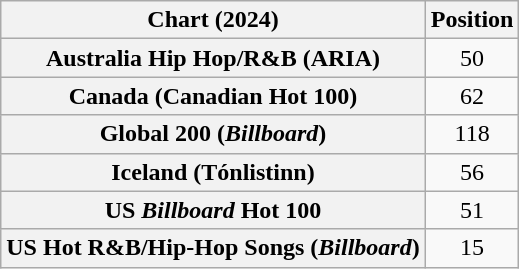<table class="wikitable sortable plainrowheaders" style="text-align:center">
<tr>
<th scope="col">Chart (2024)</th>
<th scope="col">Position</th>
</tr>
<tr>
<th scope="row">Australia Hip Hop/R&B (ARIA)</th>
<td>50</td>
</tr>
<tr>
<th scope="row">Canada (Canadian Hot 100)</th>
<td>62</td>
</tr>
<tr>
<th scope="row">Global 200 (<em>Billboard</em>)</th>
<td>118</td>
</tr>
<tr>
<th scope="row">Iceland (Tónlistinn)</th>
<td>56</td>
</tr>
<tr>
<th scope="row">US <em>Billboard</em> Hot 100</th>
<td>51</td>
</tr>
<tr>
<th scope="row">US Hot R&B/Hip-Hop Songs (<em>Billboard</em>)</th>
<td>15</td>
</tr>
</table>
